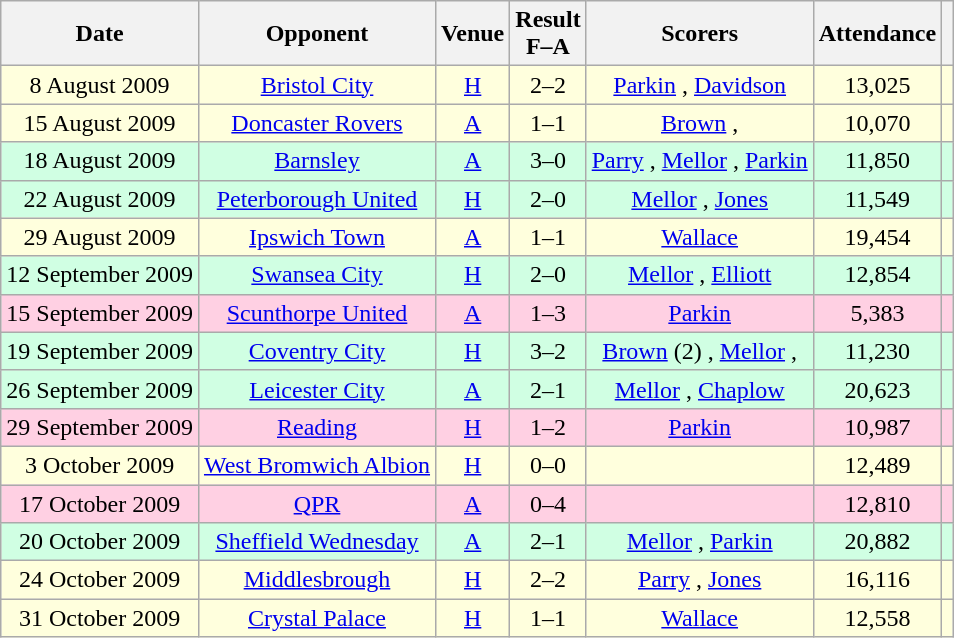<table class="wikitable" style="text-align:center">
<tr>
<th>Date</th>
<th>Opponent</th>
<th>Venue</th>
<th>Result<br>F–A</th>
<th>Scorers</th>
<th>Attendance</th>
<th></th>
</tr>
<tr bgcolor="#ffffdd">
<td>8 August 2009</td>
<td><a href='#'>Bristol City</a></td>
<td><a href='#'>H</a></td>
<td>2–2</td>
<td><a href='#'>Parkin</a> , <a href='#'>Davidson</a> </td>
<td>13,025</td>
<td></td>
</tr>
<tr bgcolor="#ffffdd">
<td>15 August 2009</td>
<td><a href='#'>Doncaster Rovers</a></td>
<td><a href='#'>A</a></td>
<td>1–1</td>
<td><a href='#'>Brown</a> ,</td>
<td>10,070</td>
<td></td>
</tr>
<tr bgcolor="#d0ffe3">
<td>18 August 2009</td>
<td><a href='#'>Barnsley</a></td>
<td><a href='#'>A</a></td>
<td>3–0</td>
<td><a href='#'>Parry</a> , <a href='#'>Mellor</a> , <a href='#'>Parkin</a> </td>
<td>11,850</td>
<td></td>
</tr>
<tr bgcolor="#d0ffe3">
<td>22 August 2009</td>
<td><a href='#'>Peterborough United</a></td>
<td><a href='#'>H</a></td>
<td>2–0</td>
<td><a href='#'>Mellor</a> , <a href='#'>Jones</a> </td>
<td>11,549</td>
<td></td>
</tr>
<tr bgcolor="#ffffdd">
<td>29 August 2009</td>
<td><a href='#'>Ipswich Town</a></td>
<td><a href='#'>A</a></td>
<td>1–1</td>
<td><a href='#'>Wallace</a> </td>
<td>19,454</td>
<td></td>
</tr>
<tr bgcolor="d0ffe3">
<td>12 September 2009</td>
<td><a href='#'>Swansea City</a></td>
<td><a href='#'>H</a></td>
<td>2–0</td>
<td><a href='#'>Mellor</a> , <a href='#'>Elliott</a> </td>
<td>12,854</td>
<td></td>
</tr>
<tr bgcolor="ffd0e3">
<td>15 September 2009</td>
<td><a href='#'>Scunthorpe United</a></td>
<td><a href='#'>A</a></td>
<td>1–3</td>
<td><a href='#'>Parkin</a> </td>
<td>5,383</td>
<td></td>
</tr>
<tr bgcolor="d0ffe3">
<td>19 September 2009</td>
<td><a href='#'>Coventry City</a></td>
<td><a href='#'>H</a></td>
<td>3–2</td>
<td><a href='#'>Brown</a> (2) , <a href='#'>Mellor</a> ,</td>
<td>11,230</td>
<td></td>
</tr>
<tr bgcolor="#d0ffe3">
<td>26 September 2009</td>
<td><a href='#'>Leicester City</a></td>
<td><a href='#'>A</a></td>
<td>2–1</td>
<td><a href='#'>Mellor</a> , <a href='#'>Chaplow</a> </td>
<td>20,623</td>
<td></td>
</tr>
<tr bgcolor="#ffd0e3">
<td>29 September 2009</td>
<td><a href='#'>Reading</a></td>
<td><a href='#'>H</a></td>
<td>1–2</td>
<td><a href='#'>Parkin</a></td>
<td>10,987</td>
<td></td>
</tr>
<tr bgcolor="#ffffdd">
<td>3 October 2009</td>
<td><a href='#'>West Bromwich Albion</a></td>
<td><a href='#'>H</a></td>
<td>0–0</td>
<td></td>
<td>12,489</td>
<td></td>
</tr>
<tr bgcolor="#ffd0e3">
<td>17 October 2009</td>
<td><a href='#'>QPR</a></td>
<td><a href='#'>A</a></td>
<td>0–4</td>
<td></td>
<td>12,810</td>
<td></td>
</tr>
<tr bgcolor="#d0ffe3">
<td>20 October 2009</td>
<td><a href='#'>Sheffield Wednesday</a></td>
<td><a href='#'>A</a></td>
<td>2–1</td>
<td><a href='#'>Mellor</a> , <a href='#'>Parkin</a> </td>
<td>20,882</td>
<td></td>
</tr>
<tr bgcolor="#ffffdd">
<td>24 October 2009</td>
<td><a href='#'>Middlesbrough</a></td>
<td><a href='#'>H</a></td>
<td>2–2</td>
<td><a href='#'>Parry</a> , <a href='#'>Jones</a> </td>
<td>16,116</td>
<td></td>
</tr>
<tr bgcolor="#ffffdd">
<td>31 October 2009</td>
<td><a href='#'>Crystal Palace</a></td>
<td><a href='#'>H</a></td>
<td>1–1</td>
<td><a href='#'>Wallace</a> </td>
<td>12,558</td>
<td></td>
</tr>
</table>
